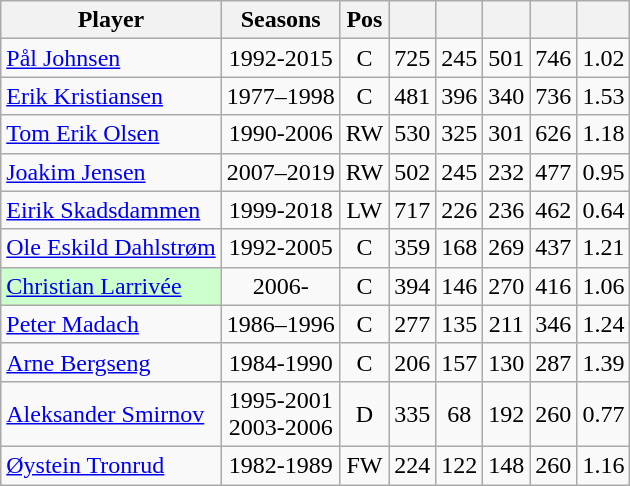<table class="wikitable" style="text-align:center">
<tr>
<th class=unsortable>Player</th>
<th class=unsortable>Seasons</th>
<th class=unsortable>Pos</th>
<th></th>
<th></th>
<th></th>
<th></th>
<th></th>
</tr>
<tr>
<td style="text-align:left;"><a href='#'>Pål Johnsen</a></td>
<td>1992-2015</td>
<td>C</td>
<td>725</td>
<td>245</td>
<td>501</td>
<td>746</td>
<td>1.02</td>
</tr>
<tr>
<td style="text-align:left;"><a href='#'>Erik Kristiansen</a></td>
<td>1977–1998</td>
<td>C</td>
<td>481</td>
<td>396</td>
<td>340</td>
<td>736</td>
<td>1.53</td>
</tr>
<tr>
<td style="text-align:left;"><a href='#'>Tom Erik Olsen</a></td>
<td>1990-2006</td>
<td>RW</td>
<td>530</td>
<td>325</td>
<td>301</td>
<td>626</td>
<td>1.18</td>
</tr>
<tr>
<td style="text-align:left;"><a href='#'>Joakim Jensen</a></td>
<td>2007–2019</td>
<td>RW</td>
<td>502</td>
<td>245</td>
<td>232</td>
<td>477</td>
<td>0.95</td>
</tr>
<tr>
<td style="text-align:left;"><a href='#'>Eirik Skadsdammen</a></td>
<td>1999-2018</td>
<td>LW</td>
<td>717</td>
<td>226</td>
<td>236</td>
<td>462</td>
<td>0.64</td>
</tr>
<tr>
<td style="text-align:left;"><a href='#'>Ole Eskild Dahlstrøm</a></td>
<td>1992-2005</td>
<td>C</td>
<td>359</td>
<td>168</td>
<td>269</td>
<td>437</td>
<td>1.21</td>
</tr>
<tr>
<td style="text-align:left;background:#CCFFCC"><a href='#'>Christian Larrivée</a></td>
<td>2006-</td>
<td>C</td>
<td>394</td>
<td>146</td>
<td>270</td>
<td>416</td>
<td>1.06</td>
</tr>
<tr>
<td style="text-align:left;"><a href='#'>Peter Madach</a></td>
<td>1986–1996</td>
<td>C</td>
<td>277</td>
<td>135</td>
<td>211</td>
<td>346</td>
<td>1.24</td>
</tr>
<tr>
<td style="text-align:left;"><a href='#'>Arne Bergseng</a></td>
<td>1984-1990</td>
<td>C</td>
<td>206</td>
<td>157</td>
<td>130</td>
<td>287</td>
<td>1.39</td>
</tr>
<tr>
<td style="text-align:left;"><a href='#'>Aleksander Smirnov</a></td>
<td>1995-2001<br>2003-2006</td>
<td>D</td>
<td>335</td>
<td>68</td>
<td>192</td>
<td>260</td>
<td>0.77</td>
</tr>
<tr>
<td style="text-align:left;"><a href='#'>Øystein Tronrud</a></td>
<td>1982-1989</td>
<td>FW</td>
<td>224</td>
<td>122</td>
<td>148</td>
<td>260</td>
<td>1.16</td>
</tr>
</table>
